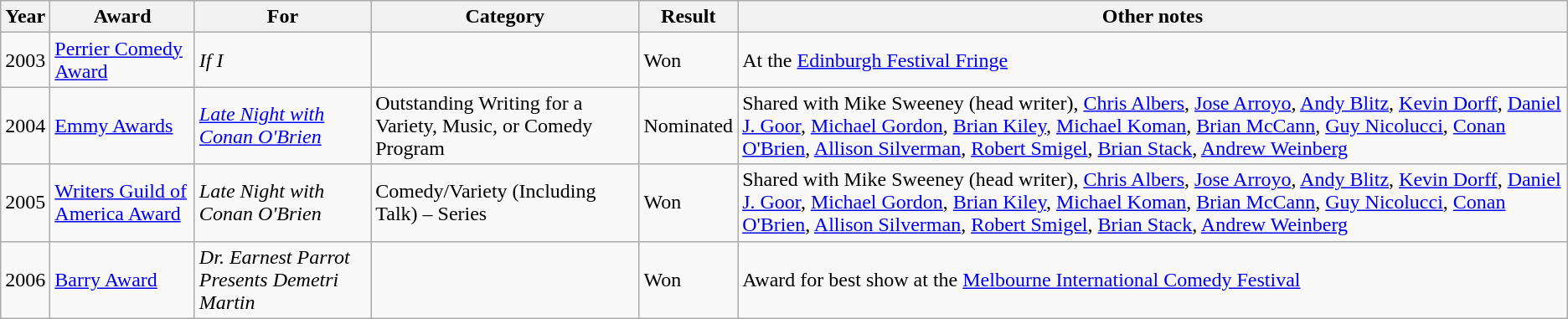<table class="wikitable">
<tr>
<th>Year</th>
<th>Award</th>
<th>For</th>
<th>Category</th>
<th>Result</th>
<th>Other notes</th>
</tr>
<tr>
<td>2003</td>
<td><a href='#'>Perrier Comedy Award</a></td>
<td><em>If I</em></td>
<td></td>
<td>Won</td>
<td>At the <a href='#'>Edinburgh Festival Fringe</a></td>
</tr>
<tr>
<td>2004</td>
<td><a href='#'>Emmy Awards</a></td>
<td><em><a href='#'>Late Night with Conan O'Brien</a></em></td>
<td>Outstanding Writing for a Variety, Music, or Comedy Program</td>
<td>Nominated</td>
<td>Shared with Mike Sweeney (head writer), <a href='#'>Chris Albers</a>, <a href='#'>Jose Arroyo</a>, <a href='#'>Andy Blitz</a>, <a href='#'>Kevin Dorff</a>, <a href='#'>Daniel J. Goor</a>, <a href='#'>Michael Gordon</a>, <a href='#'>Brian Kiley</a>, <a href='#'>Michael Koman</a>, <a href='#'>Brian McCann</a>, <a href='#'>Guy Nicolucci</a>, <a href='#'>Conan O'Brien</a>, <a href='#'>Allison Silverman</a>, <a href='#'>Robert Smigel</a>, <a href='#'>Brian Stack</a>, <a href='#'>Andrew Weinberg</a></td>
</tr>
<tr>
<td>2005</td>
<td><a href='#'>Writers Guild of America Award</a></td>
<td><em>Late Night with Conan O'Brien</em></td>
<td>Comedy/Variety (Including Talk) – Series</td>
<td>Won</td>
<td>Shared with Mike Sweeney (head writer), <a href='#'>Chris Albers</a>, <a href='#'>Jose Arroyo</a>, <a href='#'>Andy Blitz</a>, <a href='#'>Kevin Dorff</a>, <a href='#'>Daniel J. Goor</a>, <a href='#'>Michael Gordon</a>, <a href='#'>Brian Kiley</a>, <a href='#'>Michael Koman</a>, <a href='#'>Brian McCann</a>, <a href='#'>Guy Nicolucci</a>, <a href='#'>Conan O'Brien</a>, <a href='#'>Allison Silverman</a>, <a href='#'>Robert Smigel</a>, <a href='#'>Brian Stack</a>, <a href='#'>Andrew Weinberg</a></td>
</tr>
<tr>
<td>2006</td>
<td><a href='#'>Barry Award</a></td>
<td><em>Dr. Earnest Parrot Presents Demetri Martin</em></td>
<td></td>
<td>Won</td>
<td>Award for best show at the <a href='#'>Melbourne International Comedy Festival</a></td>
</tr>
</table>
